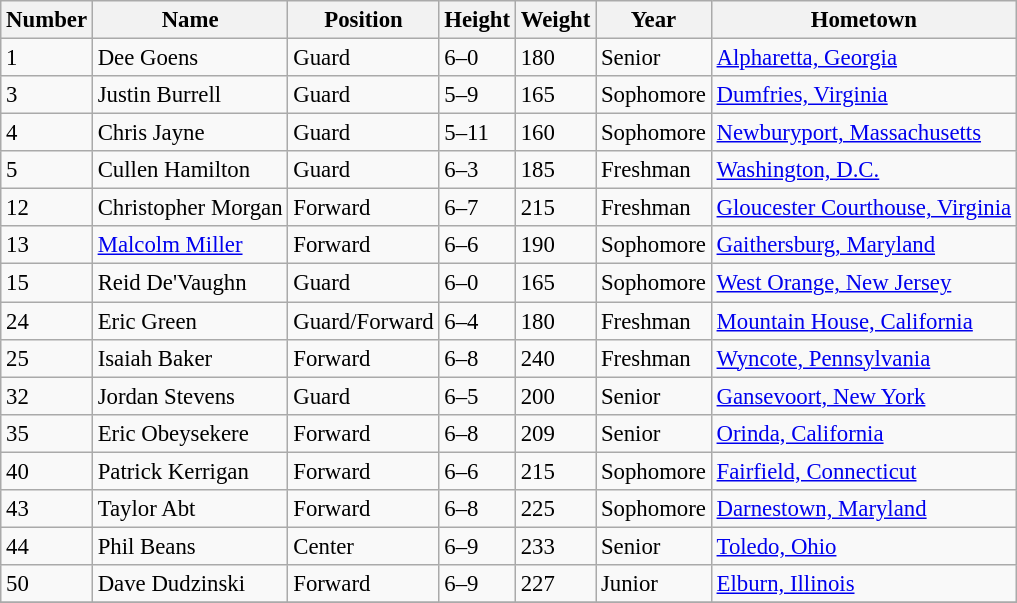<table class="wikitable" style="font-size: 95%;">
<tr>
<th>Number</th>
<th>Name</th>
<th>Position</th>
<th>Height</th>
<th>Weight</th>
<th>Year</th>
<th>Hometown</th>
</tr>
<tr>
<td>1</td>
<td>Dee Goens</td>
<td>Guard</td>
<td>6–0</td>
<td>180</td>
<td>Senior</td>
<td><a href='#'>Alpharetta, Georgia</a></td>
</tr>
<tr>
<td>3</td>
<td>Justin Burrell</td>
<td>Guard</td>
<td>5–9</td>
<td>165</td>
<td>Sophomore</td>
<td><a href='#'>Dumfries, Virginia</a></td>
</tr>
<tr>
<td>4</td>
<td>Chris Jayne</td>
<td>Guard</td>
<td>5–11</td>
<td>160</td>
<td>Sophomore</td>
<td><a href='#'>Newburyport, Massachusetts</a></td>
</tr>
<tr>
<td>5</td>
<td>Cullen Hamilton</td>
<td>Guard</td>
<td>6–3</td>
<td>185</td>
<td>Freshman</td>
<td><a href='#'>Washington, D.C.</a></td>
</tr>
<tr>
<td>12</td>
<td>Christopher Morgan</td>
<td>Forward</td>
<td>6–7</td>
<td>215</td>
<td>Freshman</td>
<td><a href='#'>Gloucester Courthouse, Virginia</a></td>
</tr>
<tr>
<td>13</td>
<td><a href='#'>Malcolm Miller</a></td>
<td>Forward</td>
<td>6–6</td>
<td>190</td>
<td>Sophomore</td>
<td><a href='#'>Gaithersburg, Maryland</a></td>
</tr>
<tr>
<td>15</td>
<td>Reid De'Vaughn</td>
<td>Guard</td>
<td>6–0</td>
<td>165</td>
<td>Sophomore</td>
<td><a href='#'>West Orange, New Jersey</a></td>
</tr>
<tr>
<td>24</td>
<td>Eric Green</td>
<td>Guard/Forward</td>
<td>6–4</td>
<td>180</td>
<td>Freshman</td>
<td><a href='#'>Mountain House, California</a></td>
</tr>
<tr>
<td>25</td>
<td>Isaiah Baker</td>
<td>Forward</td>
<td>6–8</td>
<td>240</td>
<td>Freshman</td>
<td><a href='#'>Wyncote, Pennsylvania</a></td>
</tr>
<tr>
<td>32</td>
<td>Jordan Stevens</td>
<td>Guard</td>
<td>6–5</td>
<td>200</td>
<td>Senior</td>
<td><a href='#'>Gansevoort, New York</a></td>
</tr>
<tr>
<td>35</td>
<td>Eric Obeysekere</td>
<td>Forward</td>
<td>6–8</td>
<td>209</td>
<td>Senior</td>
<td><a href='#'>Orinda, California</a></td>
</tr>
<tr>
<td>40</td>
<td>Patrick Kerrigan</td>
<td>Forward</td>
<td>6–6</td>
<td>215</td>
<td>Sophomore</td>
<td><a href='#'>Fairfield, Connecticut</a></td>
</tr>
<tr>
<td>43</td>
<td>Taylor Abt</td>
<td>Forward</td>
<td>6–8</td>
<td>225</td>
<td>Sophomore</td>
<td><a href='#'>Darnestown, Maryland</a></td>
</tr>
<tr>
<td>44</td>
<td>Phil Beans</td>
<td>Center</td>
<td>6–9</td>
<td>233</td>
<td>Senior</td>
<td><a href='#'>Toledo, Ohio</a></td>
</tr>
<tr>
<td>50</td>
<td>Dave Dudzinski</td>
<td>Forward</td>
<td>6–9</td>
<td>227</td>
<td>Junior</td>
<td><a href='#'>Elburn, Illinois</a></td>
</tr>
<tr>
</tr>
</table>
